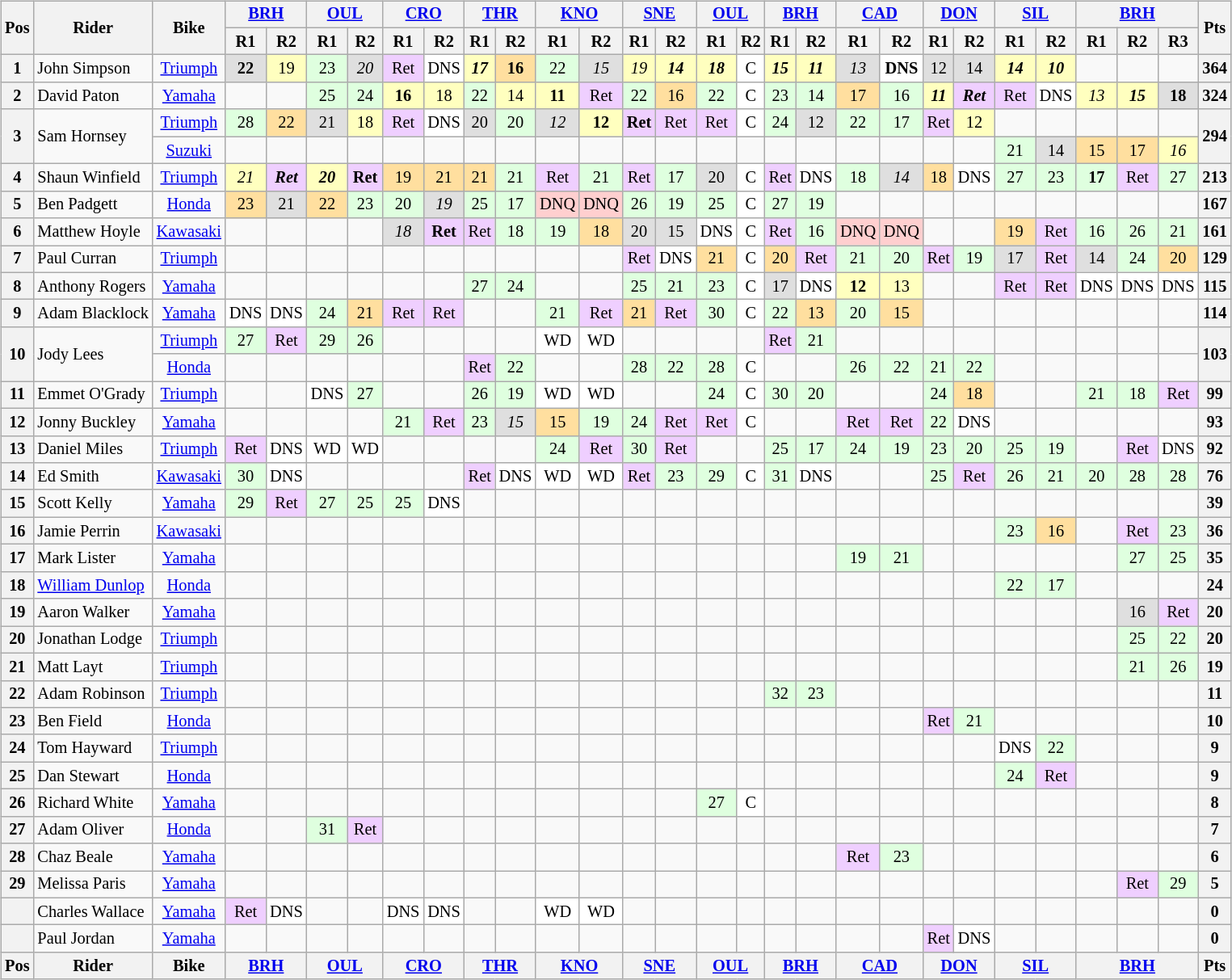<table>
<tr>
<td><br><table class="wikitable" style="font-size: 85%; text-align: center;">
<tr valign="top">
<th valign="middle" rowspan=2>Pos</th>
<th valign="middle" rowspan=2>Rider</th>
<th valign="middle" rowspan=2>Bike</th>
<th colspan=2><a href='#'>BRH</a><br></th>
<th colspan=2><a href='#'>OUL</a><br></th>
<th colspan=2><a href='#'>CRO</a><br></th>
<th colspan=2><a href='#'>THR</a><br></th>
<th colspan=2><a href='#'>KNO</a><br></th>
<th colspan=2><a href='#'>SNE</a><br></th>
<th colspan=2><a href='#'>OUL</a><br></th>
<th colspan=2><a href='#'>BRH</a><br></th>
<th colspan=2><a href='#'>CAD</a><br></th>
<th colspan=2><a href='#'>DON</a><br></th>
<th colspan=2><a href='#'>SIL</a><br></th>
<th colspan=3><a href='#'>BRH</a><br></th>
<th valign="middle" rowspan=2>Pts</th>
</tr>
<tr>
<th>R1</th>
<th>R2</th>
<th>R1</th>
<th>R2</th>
<th>R1</th>
<th>R2</th>
<th>R1</th>
<th>R2</th>
<th>R1</th>
<th>R2</th>
<th>R1</th>
<th>R2</th>
<th>R1</th>
<th>R2</th>
<th>R1</th>
<th>R2</th>
<th>R1</th>
<th>R2</th>
<th>R1</th>
<th>R2</th>
<th>R1</th>
<th>R2</th>
<th>R1</th>
<th>R2</th>
<th>R3</th>
</tr>
<tr>
<th>1</th>
<td align="left"> John Simpson</td>
<td><a href='#'>Triumph</a></td>
<td style="background:#dfdfdf;"><strong>22</strong></td>
<td style="background:#ffffbf;">19</td>
<td style="background:#dfffdf;">23</td>
<td style="background:#dfdfdf;"><em>20</em></td>
<td style="background:#EFCFFF;">Ret</td>
<td style="background:#FFFFFF;">DNS</td>
<td style="background:#ffffbf;"><strong><em>17</em></strong></td>
<td style="background:#ffdf9f;"><strong>16</strong></td>
<td style="background:#dfffdf;">22</td>
<td style="background:#dfdfdf;"><em>15</em></td>
<td style="background:#ffffbf;"><em>19</em></td>
<td style="background:#ffffbf;"><strong><em>14</em></strong></td>
<td style="background:#ffffbf;"><strong><em>18</em></strong></td>
<td style="background:#ffffff;">C</td>
<td style="background:#ffffbf;"><strong><em>15</em></strong></td>
<td style="background:#ffffbf;"><strong><em>11</em></strong></td>
<td style="background:#dfdfdf;"><em>13</em></td>
<td style="background:#ffffff;"><strong>DNS</strong></td>
<td style="background:#dfdfdf;">12</td>
<td style="background:#dfdfdf;">14</td>
<td style="background:#ffffbf;"><strong><em>14</em></strong></td>
<td style="background:#ffffbf;"><strong><em>10</em></strong></td>
<td></td>
<td></td>
<td></td>
<th>364</th>
</tr>
<tr>
<th>2</th>
<td align="left"> David Paton</td>
<td><a href='#'>Yamaha</a></td>
<td></td>
<td></td>
<td style="background:#dfffdf;">25</td>
<td style="background:#dfffdf;">24</td>
<td style="background:#ffffbf;"><strong>16</strong></td>
<td style="background:#ffffbf;">18</td>
<td style="background:#dfffdf;">22</td>
<td style="background:#ffffbf;">14</td>
<td style="background:#ffffbf;"><strong>11</strong></td>
<td style="background:#EFCFFF;">Ret</td>
<td style="background:#dfffdf;">22</td>
<td style="background:#ffdf9f;">16</td>
<td style="background:#dfffdf;">22</td>
<td style="background:#ffffff;">C</td>
<td style="background:#dfffdf;">23</td>
<td style="background:#dfffdf;">14</td>
<td style="background:#ffdf9f;">17</td>
<td style="background:#dfffdf;">16</td>
<td style="background:#ffffbf;"><strong><em>11</em></strong></td>
<td style="background:#EFCFFF;"><strong><em>Ret</em></strong></td>
<td style="background:#EFCFFF;">Ret</td>
<td style="background:#ffffff;">DNS</td>
<td style="background:#ffffbf;"><em>13</em></td>
<td style="background:#ffffbf;"><strong><em>15</em></strong></td>
<td style="background:#dfdfdf;"><strong>18</strong></td>
<th>324</th>
</tr>
<tr>
<th rowspan=2>3</th>
<td align="left" rowspan=2> Sam Hornsey</td>
<td><a href='#'>Triumph</a></td>
<td style="background:#dfffdf;">28</td>
<td style="background:#ffdf9f;">22</td>
<td style="background:#dfdfdf;">21</td>
<td style="background:#ffffbf;">18</td>
<td style="background:#EFCFFF;">Ret</td>
<td style="background:#FFFFFF;">DNS</td>
<td style="background:#dfdfdf;">20</td>
<td style="background:#dfffdf;">20</td>
<td style="background:#dfdfdf;"><em>12</em></td>
<td style="background:#ffffbf;"><strong>12</strong></td>
<td style="background:#EFCFFF;"><strong>Ret</strong></td>
<td style="background:#EFCFFF;">Ret</td>
<td style="background:#EFCFFF;">Ret</td>
<td style="background:#ffffff;">C</td>
<td style="background:#dfffdf;">24</td>
<td style="background:#dfdfdf;">12</td>
<td style="background:#dfffdf;">22</td>
<td style="background:#dfffdf;">17</td>
<td style="background:#EFCFFF;">Ret</td>
<td style="background:#ffffbf;">12</td>
<td></td>
<td></td>
<td></td>
<td></td>
<td></td>
<th rowspan=2>294</th>
</tr>
<tr>
<td><a href='#'>Suzuki</a></td>
<td></td>
<td></td>
<td></td>
<td></td>
<td></td>
<td></td>
<td></td>
<td></td>
<td></td>
<td></td>
<td></td>
<td></td>
<td></td>
<td></td>
<td></td>
<td></td>
<td></td>
<td></td>
<td></td>
<td></td>
<td style="background:#dfffdf;">21</td>
<td style="background:#dfdfdf;">14</td>
<td style="background:#ffdf9f;">15</td>
<td style="background:#ffdf9f;">17</td>
<td style="background:#ffffbf;"><em>16</em></td>
</tr>
<tr>
<th>4</th>
<td align="left"> Shaun Winfield</td>
<td><a href='#'>Triumph</a></td>
<td style="background:#ffffbf;"><em>21</em></td>
<td style="background:#EFCFFF;"><strong><em>Ret</em></strong></td>
<td style="background:#ffffbf;"><strong><em>20</em></strong></td>
<td style="background:#EFCFFF;"><strong>Ret</strong></td>
<td style="background:#ffdf9f;">19</td>
<td style="background:#ffdf9f;">21</td>
<td style="background:#ffdf9f;">21</td>
<td style="background:#dfffdf;">21</td>
<td style="background:#EFCFFF;">Ret</td>
<td style="background:#dfffdf;">21</td>
<td style="background:#EFCFFF;">Ret</td>
<td style="background:#dfffdf;">17</td>
<td style="background:#dfdfdf;">20</td>
<td style="background:#ffffff;">C</td>
<td style="background:#EFCFFF;">Ret</td>
<td style="background:#ffffff;">DNS</td>
<td style="background:#dfffdf;">18</td>
<td style="background:#dfdfdf;"><em>14</em></td>
<td style="background:#ffdf9f;">18</td>
<td style="background:#ffffff;">DNS</td>
<td style="background:#dfffdf;">27</td>
<td style="background:#dfffdf;">23</td>
<td style="background:#dfffdf;"><strong>17</strong></td>
<td style="background:#EFCFFF;">Ret</td>
<td style="background:#dfffdf;">27</td>
<th>213</th>
</tr>
<tr>
<th>5</th>
<td align="left"> Ben Padgett</td>
<td><a href='#'>Honda</a></td>
<td style="background:#ffdf9f;">23</td>
<td style="background:#dfdfdf;">21</td>
<td style="background:#ffdf9f;">22</td>
<td style="background:#dfffdf;">23</td>
<td style="background:#dfffdf;">20</td>
<td style="background:#dfdfdf;"><em>19</em></td>
<td style="background:#dfffdf;">25</td>
<td style="background:#dfffdf;">17</td>
<td style="background:#FFCFCF;">DNQ</td>
<td style="background:#FFCFCF;">DNQ</td>
<td style="background:#dfffdf;">26</td>
<td style="background:#dfffdf;">19</td>
<td style="background:#dfffdf;">25</td>
<td style="background:#ffffff;">C</td>
<td style="background:#dfffdf;">27</td>
<td style="background:#dfffdf;">19</td>
<td></td>
<td></td>
<td></td>
<td></td>
<td></td>
<td></td>
<td></td>
<td></td>
<td></td>
<th>167</th>
</tr>
<tr>
<th>6</th>
<td align="left"> Matthew Hoyle</td>
<td><a href='#'>Kawasaki</a></td>
<td></td>
<td></td>
<td></td>
<td></td>
<td style="background:#dfdfdf;"><em>18</em></td>
<td style="background:#EFCFFF;"><strong>Ret</strong></td>
<td style="background:#EFCFFF;">Ret</td>
<td style="background:#dfffdf;">18</td>
<td style="background:#dfffdf;">19</td>
<td style="background:#ffdf9f;">18</td>
<td style="background:#dfdfdf;">20</td>
<td style="background:#dfdfdf;">15</td>
<td style="background:#ffffff;">DNS</td>
<td style="background:#ffffff;">C</td>
<td style="background:#EFCFFF;">Ret</td>
<td style="background:#dfffdf;">16</td>
<td style="background:#FFCFCF;">DNQ</td>
<td style="background:#FFCFCF;">DNQ</td>
<td></td>
<td></td>
<td style="background:#ffdf9f;">19</td>
<td style="background:#EFCFFF;">Ret</td>
<td style="background:#dfffdf;">16</td>
<td style="background:#dfffdf;">26</td>
<td style="background:#dfffdf;">21</td>
<th>161</th>
</tr>
<tr>
<th>7</th>
<td align="left"> Paul Curran</td>
<td><a href='#'>Triumph</a></td>
<td></td>
<td></td>
<td></td>
<td></td>
<td></td>
<td></td>
<td></td>
<td></td>
<td></td>
<td></td>
<td style="background:#EFCFFF;">Ret</td>
<td style="background:#FFFFFF;">DNS</td>
<td style="background:#ffdf9f;">21</td>
<td style="background:#ffffff;">C</td>
<td style="background:#ffdf9f;">20</td>
<td style="background:#EFCFFF;">Ret</td>
<td style="background:#dfffdf;">21</td>
<td style="background:#dfffdf;">20</td>
<td style="background:#EFCFFF;">Ret</td>
<td style="background:#dfffdf;">19</td>
<td style="background:#dfdfdf;">17</td>
<td style="background:#EFCFFF;">Ret</td>
<td style="background:#dfdfdf;">14</td>
<td style="background:#dfffdf;">24</td>
<td style="background:#ffdf9f;">20</td>
<th>129</th>
</tr>
<tr>
<th>8</th>
<td align="left"> Anthony Rogers</td>
<td><a href='#'>Yamaha</a></td>
<td></td>
<td></td>
<td></td>
<td></td>
<td></td>
<td></td>
<td style="background:#dfffdf;">27</td>
<td style="background:#dfffdf;">24</td>
<td></td>
<td></td>
<td style="background:#dfffdf;">25</td>
<td style="background:#dfffdf;">21</td>
<td style="background:#dfffdf;">23</td>
<td style="background:#ffffff;">C</td>
<td style="background:#dfdfdf;">17</td>
<td style="background:#ffffff;">DNS</td>
<td style="background:#ffffbf;"><strong>12</strong></td>
<td style="background:#ffffbf;">13</td>
<td></td>
<td></td>
<td style="background:#EFCFFF;">Ret</td>
<td style="background:#EFCFFF;">Ret</td>
<td style="background:#ffffff;">DNS</td>
<td style="background:#ffffff;">DNS</td>
<td style="background:#ffffff;">DNS</td>
<th>115</th>
</tr>
<tr>
<th>9</th>
<td align="left"> Adam Blacklock</td>
<td><a href='#'>Yamaha</a></td>
<td style="background:#FFFFFF;">DNS</td>
<td style="background:#FFFFFF;">DNS</td>
<td style="background:#dfffdf;">24</td>
<td style="background:#ffdf9f;">21</td>
<td style="background:#EFCFFF;">Ret</td>
<td style="background:#EFCFFF;">Ret</td>
<td></td>
<td></td>
<td style="background:#dfffdf;">21</td>
<td style="background:#EFCFFF;">Ret</td>
<td style="background:#ffdf9f;">21</td>
<td style="background:#EFCFFF;">Ret</td>
<td style="background:#dfffdf;">30</td>
<td style="background:#ffffff;">C</td>
<td style="background:#dfffdf;">22</td>
<td style="background:#ffdf9f;">13</td>
<td style="background:#dfffdf;">20</td>
<td style="background:#ffdf9f;">15</td>
<td></td>
<td></td>
<td></td>
<td></td>
<td></td>
<td></td>
<td></td>
<th>114</th>
</tr>
<tr>
<th rowspan=2>10</th>
<td align="left" rowspan=2> Jody Lees</td>
<td><a href='#'>Triumph</a></td>
<td style="background:#dfffdf;">27</td>
<td style="background:#EFCFFF;">Ret</td>
<td style="background:#dfffdf;">29</td>
<td style="background:#dfffdf;">26</td>
<td></td>
<td></td>
<td></td>
<td></td>
<td style="background:#FFFFFF;">WD</td>
<td style="background:#FFFFFF;">WD</td>
<td></td>
<td></td>
<td></td>
<td></td>
<td style="background:#EFCFFF;">Ret</td>
<td style="background:#dfffdf;">21</td>
<td></td>
<td></td>
<td></td>
<td></td>
<td></td>
<td></td>
<td></td>
<td></td>
<td></td>
<th rowspan=2>103</th>
</tr>
<tr>
<td><a href='#'>Honda</a></td>
<td></td>
<td></td>
<td></td>
<td></td>
<td></td>
<td></td>
<td style="background:#EFCFFF;">Ret</td>
<td style="background:#dfffdf;">22</td>
<td></td>
<td></td>
<td style="background:#dfffdf;">28</td>
<td style="background:#dfffdf;">22</td>
<td style="background:#dfffdf;">28</td>
<td style="background:#ffffff;">C</td>
<td></td>
<td></td>
<td style="background:#dfffdf;">26</td>
<td style="background:#dfffdf;">22</td>
<td style="background:#dfffdf;">21</td>
<td style="background:#dfffdf;">22</td>
<td></td>
<td></td>
<td></td>
<td></td>
<td></td>
</tr>
<tr>
<th>11</th>
<td align="left"> Emmet O'Grady</td>
<td><a href='#'>Triumph</a></td>
<td></td>
<td></td>
<td style="background:#FFFFFF;">DNS</td>
<td style="background:#dfffdf;">27</td>
<td></td>
<td></td>
<td style="background:#dfffdf;">26</td>
<td style="background:#dfffdf;">19</td>
<td style="background:#FFFFFF;">WD</td>
<td style="background:#FFFFFF;">WD</td>
<td></td>
<td></td>
<td style="background:#dfffdf;">24</td>
<td style="background:#ffffff;">C</td>
<td style="background:#dfffdf;">30</td>
<td style="background:#dfffdf;">20</td>
<td></td>
<td></td>
<td style="background:#dfffdf;">24</td>
<td style="background:#ffdf9f;">18</td>
<td></td>
<td></td>
<td style="background:#dfffdf;">21</td>
<td style="background:#dfffdf;">18</td>
<td style="background:#EFCFFF;">Ret</td>
<th>99</th>
</tr>
<tr>
<th>12</th>
<td align="left"> Jonny Buckley</td>
<td><a href='#'>Yamaha</a></td>
<td></td>
<td></td>
<td></td>
<td></td>
<td style="background:#dfffdf;">21</td>
<td style="background:#EFCFFF;">Ret</td>
<td style="background:#dfffdf;">23</td>
<td style="background:#dfdfdf;"><em>15</em></td>
<td style="background:#ffdf9f;">15</td>
<td style="background:#dfffdf;">19</td>
<td style="background:#dfffdf;">24</td>
<td style="background:#EFCFFF;">Ret</td>
<td style="background:#EFCFFF;">Ret</td>
<td style="background:#ffffff;">C</td>
<td></td>
<td></td>
<td style="background:#EFCFFF;">Ret</td>
<td style="background:#EFCFFF;">Ret</td>
<td style="background:#dfffdf;">22</td>
<td style="background:#ffffff;">DNS</td>
<td></td>
<td></td>
<td></td>
<td></td>
<td></td>
<th>93</th>
</tr>
<tr>
<th>13</th>
<td align="left"> Daniel Miles</td>
<td><a href='#'>Triumph</a></td>
<td style="background:#EFCFFF;">Ret</td>
<td style="background:#FFFFFF;">DNS</td>
<td style="background:#FFFFFF;">WD</td>
<td style="background:#FFFFFF;">WD</td>
<td></td>
<td></td>
<td></td>
<td></td>
<td style="background:#dfffdf;">24</td>
<td style="background:#EFCFFF;">Ret</td>
<td style="background:#dfffdf;">30</td>
<td style="background:#EFCFFF;">Ret</td>
<td></td>
<td></td>
<td style="background:#dfffdf;">25</td>
<td style="background:#dfffdf;">17</td>
<td style="background:#dfffdf;">24</td>
<td style="background:#dfffdf;">19</td>
<td style="background:#dfffdf;">23</td>
<td style="background:#dfffdf;">20</td>
<td style="background:#dfffdf;">25</td>
<td style="background:#dfffdf;">19</td>
<td></td>
<td style="background:#EFCFFF;">Ret</td>
<td style="background:#FFFFFF;">DNS</td>
<th>92</th>
</tr>
<tr>
<th>14</th>
<td align="left"> Ed Smith</td>
<td><a href='#'>Kawasaki</a></td>
<td style="background:#dfffdf;">30</td>
<td style="background:#FFFFFF;">DNS</td>
<td></td>
<td></td>
<td></td>
<td></td>
<td style="background:#EFCFFF;">Ret</td>
<td style="background:#FFFFFF;">DNS</td>
<td style="background:#FFFFFF;">WD</td>
<td style="background:#FFFFFF;">WD</td>
<td style="background:#EFCFFF;">Ret</td>
<td style="background:#dfffdf;">23</td>
<td style="background:#dfffdf;">29</td>
<td style="background:#ffffff;">C</td>
<td style="background:#dfffdf;">31</td>
<td style="background:#FFFFFF;">DNS</td>
<td></td>
<td></td>
<td style="background:#dfffdf;">25</td>
<td style="background:#EFCFFF;">Ret</td>
<td style="background:#dfffdf;">26</td>
<td style="background:#dfffdf;">21</td>
<td style="background:#dfffdf;">20</td>
<td style="background:#dfffdf;">28</td>
<td style="background:#dfffdf;">28</td>
<th>76</th>
</tr>
<tr>
<th>15</th>
<td align="left"> Scott Kelly</td>
<td><a href='#'>Yamaha</a></td>
<td style="background:#dfffdf;">29</td>
<td style="background:#EFCFFF;">Ret</td>
<td style="background:#dfffdf;">27</td>
<td style="background:#dfffdf;">25</td>
<td style="background:#dfffdf;">25</td>
<td style="background:#ffffff;">DNS</td>
<td></td>
<td></td>
<td></td>
<td></td>
<td></td>
<td></td>
<td></td>
<td></td>
<td></td>
<td></td>
<td></td>
<td></td>
<td></td>
<td></td>
<td></td>
<td></td>
<td></td>
<td></td>
<td></td>
<th>39</th>
</tr>
<tr>
<th>16</th>
<td align="left"> Jamie Perrin</td>
<td><a href='#'>Kawasaki</a></td>
<td></td>
<td></td>
<td></td>
<td></td>
<td></td>
<td></td>
<td></td>
<td></td>
<td></td>
<td></td>
<td></td>
<td></td>
<td></td>
<td></td>
<td></td>
<td></td>
<td></td>
<td></td>
<td></td>
<td></td>
<td style="background:#dfffdf;">23</td>
<td style="background:#ffdf9f;">16</td>
<td></td>
<td style="background:#EFCFFF;">Ret</td>
<td style="background:#dfffdf;">23</td>
<th>36</th>
</tr>
<tr>
<th>17</th>
<td align="left"> Mark Lister</td>
<td><a href='#'>Yamaha</a></td>
<td></td>
<td></td>
<td></td>
<td></td>
<td></td>
<td></td>
<td></td>
<td></td>
<td></td>
<td></td>
<td></td>
<td></td>
<td></td>
<td></td>
<td></td>
<td></td>
<td style="background:#dfffdf;">19</td>
<td style="background:#dfffdf;">21</td>
<td></td>
<td></td>
<td></td>
<td></td>
<td></td>
<td style="background:#dfffdf;">27</td>
<td style="background:#dfffdf;">25</td>
<th>35</th>
</tr>
<tr>
<th>18</th>
<td align="left"> <a href='#'>William Dunlop</a></td>
<td><a href='#'>Honda</a></td>
<td></td>
<td></td>
<td></td>
<td></td>
<td></td>
<td></td>
<td></td>
<td></td>
<td></td>
<td></td>
<td></td>
<td></td>
<td></td>
<td></td>
<td></td>
<td></td>
<td></td>
<td></td>
<td></td>
<td></td>
<td style="background:#dfffdf;">22</td>
<td style="background:#dfffdf;">17</td>
<td></td>
<td></td>
<td></td>
<th>24</th>
</tr>
<tr>
<th>19</th>
<td align="left"> Aaron Walker</td>
<td><a href='#'>Yamaha</a></td>
<td></td>
<td></td>
<td></td>
<td></td>
<td></td>
<td></td>
<td></td>
<td></td>
<td></td>
<td></td>
<td></td>
<td></td>
<td></td>
<td></td>
<td></td>
<td></td>
<td></td>
<td></td>
<td></td>
<td></td>
<td></td>
<td></td>
<td></td>
<td style="background:#dfdfdf;">16</td>
<td style="background:#EFCFFF;">Ret</td>
<th>20</th>
</tr>
<tr>
<th>20</th>
<td align="left"> Jonathan Lodge</td>
<td><a href='#'>Triumph</a></td>
<td></td>
<td></td>
<td></td>
<td></td>
<td></td>
<td></td>
<td></td>
<td></td>
<td></td>
<td></td>
<td></td>
<td></td>
<td></td>
<td></td>
<td></td>
<td></td>
<td></td>
<td></td>
<td></td>
<td></td>
<td></td>
<td></td>
<td></td>
<td style="background:#dfffdf;">25</td>
<td style="background:#dfffdf;">22</td>
<th>20</th>
</tr>
<tr>
<th>21</th>
<td align="left"> Matt Layt</td>
<td><a href='#'>Triumph</a></td>
<td></td>
<td></td>
<td></td>
<td></td>
<td></td>
<td></td>
<td></td>
<td></td>
<td></td>
<td></td>
<td></td>
<td></td>
<td></td>
<td></td>
<td></td>
<td></td>
<td></td>
<td></td>
<td></td>
<td></td>
<td></td>
<td></td>
<td></td>
<td style="background:#dfffdf;">21</td>
<td style="background:#dfffdf;">26</td>
<th>19</th>
</tr>
<tr>
<th>22</th>
<td align="left"> Adam Robinson</td>
<td><a href='#'>Triumph</a></td>
<td></td>
<td></td>
<td></td>
<td></td>
<td></td>
<td></td>
<td></td>
<td></td>
<td></td>
<td></td>
<td></td>
<td></td>
<td></td>
<td></td>
<td style="background:#dfffdf;">32</td>
<td style="background:#dfffdf;">23</td>
<td></td>
<td></td>
<td></td>
<td></td>
<td></td>
<td></td>
<td></td>
<td></td>
<td></td>
<th>11</th>
</tr>
<tr>
<th>23</th>
<td align="left"> Ben Field</td>
<td><a href='#'>Honda</a></td>
<td></td>
<td></td>
<td></td>
<td></td>
<td></td>
<td></td>
<td></td>
<td></td>
<td></td>
<td></td>
<td></td>
<td></td>
<td></td>
<td></td>
<td></td>
<td></td>
<td></td>
<td></td>
<td style="background:#EFCFFF;">Ret</td>
<td style="background:#dfffdf;">21</td>
<td></td>
<td></td>
<td></td>
<td></td>
<td></td>
<th>10</th>
</tr>
<tr>
<th>24</th>
<td align="left"> Tom Hayward</td>
<td><a href='#'>Triumph</a></td>
<td></td>
<td></td>
<td></td>
<td></td>
<td></td>
<td></td>
<td></td>
<td></td>
<td></td>
<td></td>
<td></td>
<td></td>
<td></td>
<td></td>
<td></td>
<td></td>
<td></td>
<td></td>
<td></td>
<td></td>
<td style="background:#FFFFFF;">DNS</td>
<td style="background:#dfffdf;">22</td>
<td></td>
<td></td>
<td></td>
<th>9</th>
</tr>
<tr>
<th>25</th>
<td align="left"> Dan Stewart</td>
<td><a href='#'>Honda</a></td>
<td></td>
<td></td>
<td></td>
<td></td>
<td></td>
<td></td>
<td></td>
<td></td>
<td></td>
<td></td>
<td></td>
<td></td>
<td></td>
<td></td>
<td></td>
<td></td>
<td></td>
<td></td>
<td></td>
<td></td>
<td style="background:#dfffdf;">24</td>
<td style="background:#EFCFFF;">Ret</td>
<td></td>
<td></td>
<td></td>
<th>9</th>
</tr>
<tr>
<th>26</th>
<td align="left"> Richard White</td>
<td><a href='#'>Yamaha</a></td>
<td></td>
<td></td>
<td></td>
<td></td>
<td></td>
<td></td>
<td></td>
<td></td>
<td></td>
<td></td>
<td></td>
<td></td>
<td style="background:#dfffdf;">27</td>
<td style="background:#ffffff;">C</td>
<td></td>
<td></td>
<td></td>
<td></td>
<td></td>
<td></td>
<td></td>
<td></td>
<td></td>
<td></td>
<td></td>
<th>8</th>
</tr>
<tr>
<th>27</th>
<td align="left"> Adam Oliver</td>
<td><a href='#'>Honda</a></td>
<td></td>
<td></td>
<td style="background:#dfffdf;">31</td>
<td style="background:#EFCFFF;">Ret</td>
<td></td>
<td></td>
<td></td>
<td></td>
<td></td>
<td></td>
<td></td>
<td></td>
<td></td>
<td></td>
<td></td>
<td></td>
<td></td>
<td></td>
<td></td>
<td></td>
<td></td>
<td></td>
<td></td>
<td></td>
<td></td>
<th>7</th>
</tr>
<tr>
<th>28</th>
<td align="left"> Chaz Beale</td>
<td><a href='#'>Yamaha</a></td>
<td></td>
<td></td>
<td></td>
<td></td>
<td></td>
<td></td>
<td></td>
<td></td>
<td></td>
<td></td>
<td></td>
<td></td>
<td></td>
<td></td>
<td></td>
<td></td>
<td style="background:#EFCFFF;">Ret</td>
<td style="background:#dfffdf;">23</td>
<td></td>
<td></td>
<td></td>
<td></td>
<td></td>
<td></td>
<td></td>
<th>6</th>
</tr>
<tr>
<th>29</th>
<td align="left"> Melissa Paris</td>
<td><a href='#'>Yamaha</a></td>
<td></td>
<td></td>
<td></td>
<td></td>
<td></td>
<td></td>
<td></td>
<td></td>
<td></td>
<td></td>
<td></td>
<td></td>
<td></td>
<td></td>
<td></td>
<td></td>
<td></td>
<td></td>
<td></td>
<td></td>
<td></td>
<td></td>
<td></td>
<td style="background:#EFCFFF;">Ret</td>
<td style="background:#dfffdf;">29</td>
<th>5</th>
</tr>
<tr>
<th></th>
<td align="left"> Charles Wallace</td>
<td><a href='#'>Yamaha</a></td>
<td style="background:#EFCFFF;">Ret</td>
<td style="background:#FFFFFF;">DNS</td>
<td></td>
<td></td>
<td style="background:#FFFFFF;">DNS</td>
<td style="background:#FFFFFF;">DNS</td>
<td></td>
<td></td>
<td style="background:#FFFFFF;">WD</td>
<td style="background:#FFFFFF;">WD</td>
<td></td>
<td></td>
<td></td>
<td></td>
<td></td>
<td></td>
<td></td>
<td></td>
<td></td>
<td></td>
<td></td>
<td></td>
<td></td>
<td></td>
<td></td>
<th>0</th>
</tr>
<tr>
<th></th>
<td align="left"> Paul Jordan</td>
<td><a href='#'>Yamaha</a></td>
<td></td>
<td></td>
<td></td>
<td></td>
<td></td>
<td></td>
<td></td>
<td></td>
<td></td>
<td></td>
<td></td>
<td></td>
<td></td>
<td></td>
<td></td>
<td></td>
<td></td>
<td></td>
<td style="background:#EFCFFF;">Ret</td>
<td style="background:#FFFFFF;">DNS</td>
<td></td>
<td></td>
<td></td>
<td></td>
<td></td>
<th>0</th>
</tr>
<tr valign="top">
<th valign="middle">Pos</th>
<th valign="middle">Rider</th>
<th valign="middle">Bike</th>
<th colspan=2><a href='#'>BRH</a><br></th>
<th colspan=2><a href='#'>OUL</a><br></th>
<th colspan=2><a href='#'>CRO</a><br></th>
<th colspan=2><a href='#'>THR</a><br></th>
<th colspan=2><a href='#'>KNO</a><br></th>
<th colspan=2><a href='#'>SNE</a><br></th>
<th colspan=2><a href='#'>OUL</a><br></th>
<th colspan=2><a href='#'>BRH</a><br></th>
<th colspan=2><a href='#'>CAD</a><br></th>
<th colspan=2><a href='#'>DON</a><br></th>
<th colspan=2><a href='#'>SIL</a><br></th>
<th colspan=3><a href='#'>BRH</a><br></th>
<th valign="middle">Pts</th>
</tr>
</table>
</td>
<td valign="top"></td>
</tr>
</table>
